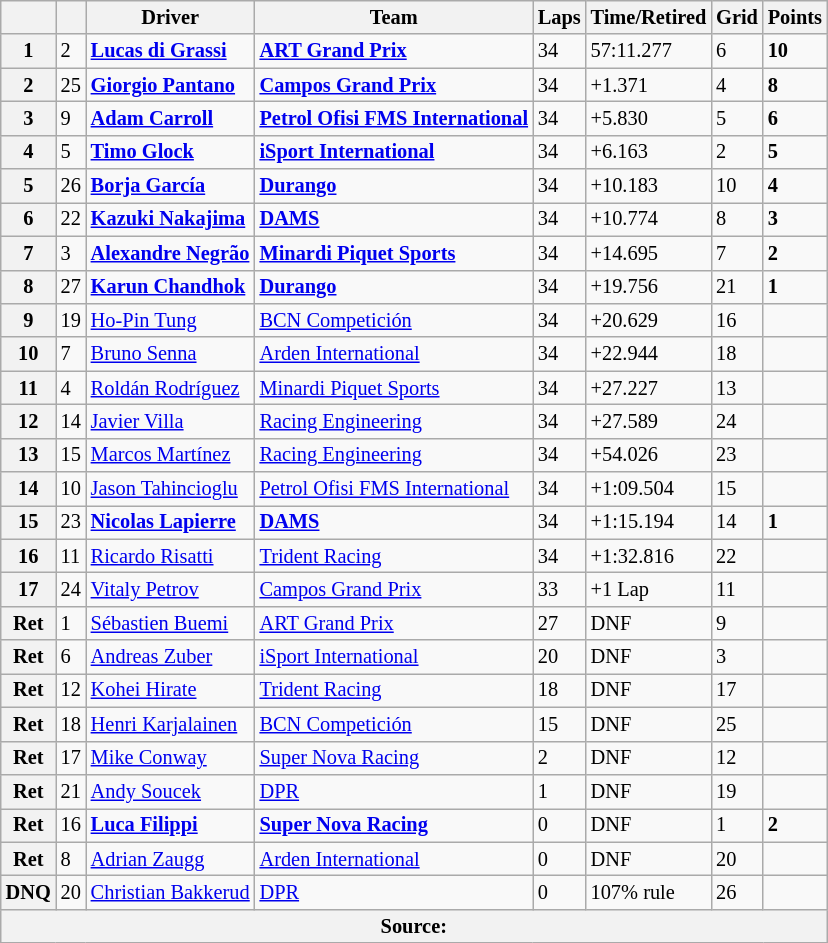<table class="wikitable" style="font-size:85%">
<tr>
<th></th>
<th></th>
<th>Driver</th>
<th>Team</th>
<th>Laps</th>
<th>Time/Retired</th>
<th>Grid</th>
<th>Points</th>
</tr>
<tr>
<th>1</th>
<td>2</td>
<td> <strong><a href='#'>Lucas di Grassi</a></strong></td>
<td><strong><a href='#'>ART Grand Prix</a></strong></td>
<td>34</td>
<td>57:11.277</td>
<td>6</td>
<td><strong>10</strong></td>
</tr>
<tr>
<th>2</th>
<td>25</td>
<td> <strong><a href='#'>Giorgio Pantano</a></strong></td>
<td><strong><a href='#'>Campos Grand Prix</a></strong></td>
<td>34</td>
<td>+1.371</td>
<td>4</td>
<td><strong>8</strong></td>
</tr>
<tr>
<th>3</th>
<td>9</td>
<td> <strong><a href='#'>Adam Carroll</a></strong></td>
<td><strong><a href='#'>Petrol Ofisi FMS International</a></strong></td>
<td>34</td>
<td>+5.830</td>
<td>5</td>
<td><strong>6</strong></td>
</tr>
<tr>
<th>4</th>
<td>5</td>
<td> <strong><a href='#'>Timo Glock</a></strong></td>
<td><strong><a href='#'>iSport International</a></strong></td>
<td>34</td>
<td>+6.163</td>
<td>2</td>
<td><strong>5</strong></td>
</tr>
<tr>
<th>5</th>
<td>26</td>
<td> <strong><a href='#'>Borja García</a></strong></td>
<td><strong><a href='#'>Durango</a></strong></td>
<td>34</td>
<td>+10.183</td>
<td>10</td>
<td><strong>4</strong></td>
</tr>
<tr>
<th>6</th>
<td>22</td>
<td> <strong><a href='#'>Kazuki Nakajima</a></strong></td>
<td><strong><a href='#'>DAMS</a></strong></td>
<td>34</td>
<td>+10.774</td>
<td>8</td>
<td><strong>3</strong></td>
</tr>
<tr>
<th>7</th>
<td>3</td>
<td> <strong><a href='#'>Alexandre Negrão</a></strong></td>
<td><strong><a href='#'>Minardi Piquet Sports</a></strong></td>
<td>34</td>
<td>+14.695</td>
<td>7</td>
<td><strong>2</strong></td>
</tr>
<tr>
<th>8</th>
<td>27</td>
<td> <strong><a href='#'>Karun Chandhok</a></strong></td>
<td><strong><a href='#'>Durango</a></strong></td>
<td>34</td>
<td>+19.756</td>
<td>21</td>
<td><strong>1</strong></td>
</tr>
<tr>
<th>9</th>
<td>19</td>
<td> <a href='#'>Ho-Pin Tung</a></td>
<td><a href='#'>BCN Competición</a></td>
<td>34</td>
<td>+20.629</td>
<td>16</td>
<td></td>
</tr>
<tr>
<th>10</th>
<td>7</td>
<td> <a href='#'>Bruno Senna</a></td>
<td><a href='#'>Arden International</a></td>
<td>34</td>
<td>+22.944</td>
<td>18</td>
<td></td>
</tr>
<tr>
<th>11</th>
<td>4</td>
<td> <a href='#'>Roldán Rodríguez</a></td>
<td><a href='#'>Minardi Piquet Sports</a></td>
<td>34</td>
<td>+27.227</td>
<td>13</td>
<td></td>
</tr>
<tr>
<th>12</th>
<td>14</td>
<td> <a href='#'>Javier Villa</a></td>
<td><a href='#'>Racing Engineering</a></td>
<td>34</td>
<td>+27.589</td>
<td>24</td>
<td></td>
</tr>
<tr>
<th>13</th>
<td>15</td>
<td> <a href='#'>Marcos Martínez</a></td>
<td><a href='#'>Racing Engineering</a></td>
<td>34</td>
<td>+54.026</td>
<td>23</td>
<td></td>
</tr>
<tr>
<th>14</th>
<td>10</td>
<td> <a href='#'>Jason Tahincioglu</a></td>
<td><a href='#'>Petrol Ofisi FMS International</a></td>
<td>34</td>
<td>+1:09.504</td>
<td>15</td>
<td></td>
</tr>
<tr>
<th>15</th>
<td>23</td>
<td> <strong><a href='#'>Nicolas Lapierre</a></strong></td>
<td><strong><a href='#'>DAMS</a></strong></td>
<td>34</td>
<td>+1:15.194</td>
<td>14</td>
<td><strong>1</strong></td>
</tr>
<tr>
<th>16</th>
<td>11</td>
<td> <a href='#'>Ricardo Risatti</a></td>
<td><a href='#'>Trident Racing</a></td>
<td>34</td>
<td>+1:32.816</td>
<td>22</td>
<td></td>
</tr>
<tr>
<th>17</th>
<td>24</td>
<td> <a href='#'>Vitaly Petrov</a></td>
<td><a href='#'>Campos Grand Prix</a></td>
<td>33</td>
<td>+1 Lap</td>
<td>11</td>
<td></td>
</tr>
<tr>
<th>Ret</th>
<td>1</td>
<td> <a href='#'>Sébastien Buemi</a></td>
<td><a href='#'>ART Grand Prix</a></td>
<td>27</td>
<td>DNF</td>
<td>9</td>
<td></td>
</tr>
<tr>
<th>Ret</th>
<td>6</td>
<td> <a href='#'>Andreas Zuber</a></td>
<td><a href='#'>iSport International</a></td>
<td>20</td>
<td>DNF</td>
<td>3</td>
<td></td>
</tr>
<tr>
<th>Ret</th>
<td>12</td>
<td> <a href='#'>Kohei Hirate</a></td>
<td><a href='#'>Trident Racing</a></td>
<td>18</td>
<td>DNF</td>
<td>17</td>
<td></td>
</tr>
<tr>
<th>Ret</th>
<td>18</td>
<td> <a href='#'>Henri Karjalainen</a></td>
<td><a href='#'>BCN Competición</a></td>
<td>15</td>
<td>DNF</td>
<td>25</td>
<td></td>
</tr>
<tr>
<th>Ret</th>
<td>17</td>
<td> <a href='#'>Mike Conway</a></td>
<td><a href='#'>Super Nova Racing</a></td>
<td>2</td>
<td>DNF</td>
<td>12</td>
<td></td>
</tr>
<tr>
<th>Ret</th>
<td>21</td>
<td> <a href='#'>Andy Soucek</a></td>
<td><a href='#'>DPR</a></td>
<td>1</td>
<td>DNF</td>
<td>19</td>
<td></td>
</tr>
<tr>
<th>Ret</th>
<td>16</td>
<td> <strong><a href='#'>Luca Filippi</a></strong></td>
<td><strong><a href='#'>Super Nova Racing</a></strong></td>
<td>0</td>
<td>DNF</td>
<td>1</td>
<td><strong>2</strong></td>
</tr>
<tr>
<th>Ret</th>
<td>8</td>
<td> <a href='#'>Adrian Zaugg</a></td>
<td><a href='#'>Arden International</a></td>
<td>0</td>
<td>DNF</td>
<td>20</td>
<td></td>
</tr>
<tr>
<th>DNQ</th>
<td>20</td>
<td> <a href='#'>Christian Bakkerud</a></td>
<td><a href='#'>DPR</a></td>
<td>0</td>
<td>107% rule</td>
<td>26</td>
<td></td>
</tr>
<tr>
<th colspan="8">Source:</th>
</tr>
</table>
